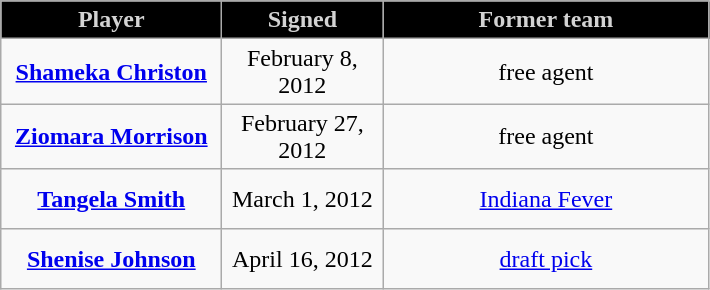<table class="wikitable" style="text-align: center">
<tr align="center" bgcolor="#dddddd">
<td style="background:#000000;color:#D3D3D3; width:140px"><strong>Player</strong></td>
<td style="background:#000000;color:#D3D3D3; width:100px"><strong>Signed</strong></td>
<td style="background:#000000;color:#D3D3D3; width:210px"><strong>Former team</strong></td>
</tr>
<tr style="height:40px">
<td><strong><a href='#'>Shameka Christon</a></strong></td>
<td>February 8, 2012</td>
<td>free agent</td>
</tr>
<tr style="height:40px">
<td><strong><a href='#'>Ziomara Morrison</a></strong></td>
<td>February 27, 2012</td>
<td>free agent</td>
</tr>
<tr style="height:40px">
<td><strong><a href='#'>Tangela Smith</a></strong></td>
<td>March 1, 2012</td>
<td><a href='#'>Indiana Fever</a></td>
</tr>
<tr style="height:40px">
<td><strong><a href='#'>Shenise Johnson</a></strong></td>
<td>April 16, 2012</td>
<td><a href='#'>draft pick</a></td>
</tr>
</table>
